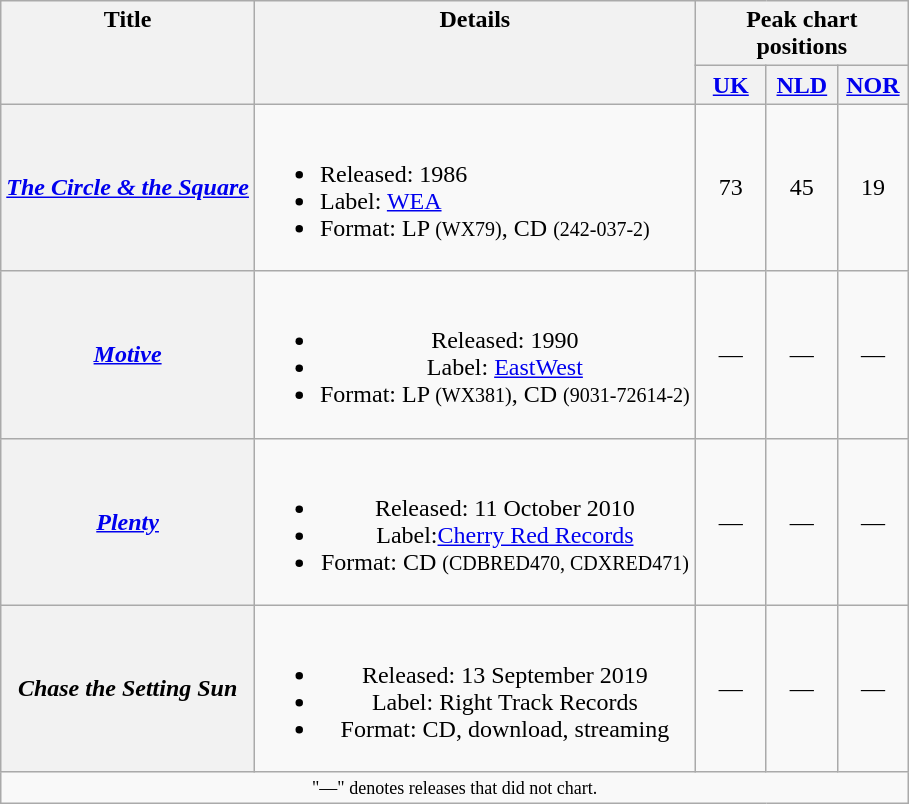<table class="wikitable plainrowheaders" style="text-align:center;">
<tr>
<th rowspan="2" align="left" valign="top">Title</th>
<th rowspan="2" align="left" valign="top">Details</th>
<th colspan="3" align="left" valign="top">Peak chart positions</th>
</tr>
<tr>
<th align="center" valign="top" width="40"><a href='#'>UK</a><br></th>
<th align="left" valign="top" width="40"><a href='#'>NLD</a><br></th>
<th align="left" valign="top" width="40"><a href='#'>NOR</a><br></th>
</tr>
<tr>
<th scope="row"><em><a href='#'>The Circle & the Square</a></em><br></th>
<td align="left"><br><ul><li>Released: 1986</li><li>Label: <a href='#'>WEA</a></li><li>Format: LP <small>(WX79)</small>, CD <small>(242-037-2)</small></li></ul></td>
<td>73</td>
<td>45</td>
<td>19</td>
</tr>
<tr>
<th scope="row"><em><a href='#'>Motive</a></em></th>
<td><br><ul><li>Released: 1990</li><li>Label:  <a href='#'>EastWest</a></li><li>Format: LP <small>(WX381)</small>, CD <small>(9031-72614-2)</small></li></ul></td>
<td>—</td>
<td>—</td>
<td>—</td>
</tr>
<tr>
<th scope="row"><em><a href='#'>Plenty</a></em></th>
<td><br><ul><li>Released: 11 October 2010</li><li>Label:<a href='#'>Cherry Red Records</a></li><li>Format: CD <small>(CDBRED470, CDXRED471)</small></li></ul></td>
<td>—</td>
<td>—</td>
<td>—</td>
</tr>
<tr>
<th scope="row"><em>Chase the Setting Sun</em></th>
<td><br><ul><li>Released: 13 September 2019</li><li>Label: Right Track Records</li><li>Format: CD, download, streaming</li></ul></td>
<td>—</td>
<td>—</td>
<td>—</td>
</tr>
<tr>
<td colspan="7" style="text-align:center; font-size:9pt;">"—" denotes releases that did not chart.</td>
</tr>
</table>
